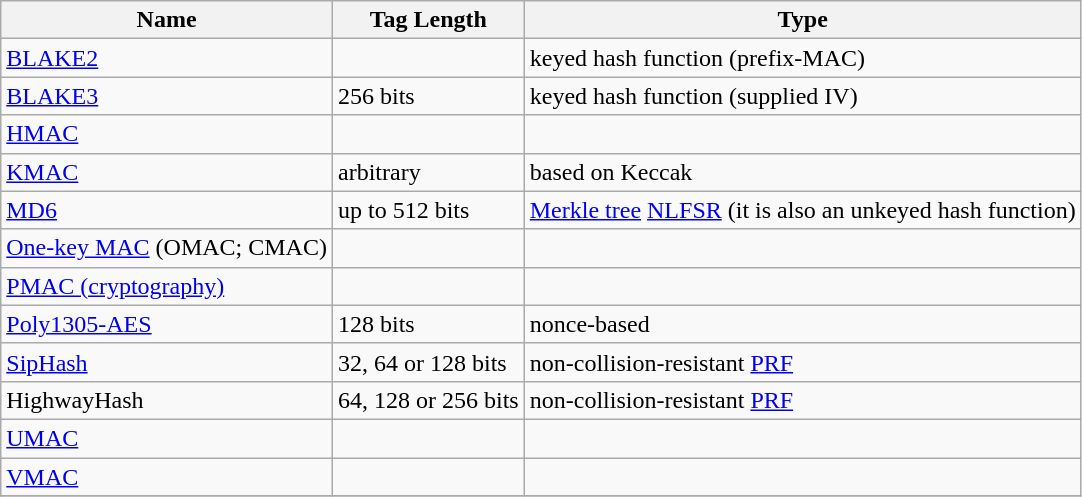<table class="wikitable sortable mw-collapsible">
<tr>
<th>Name</th>
<th>Tag Length</th>
<th>Type</th>
</tr>
<tr>
<td><a href='#'>BLAKE2</a></td>
<td></td>
<td>keyed hash function (prefix-MAC)</td>
</tr>
<tr>
<td><a href='#'>BLAKE3</a></td>
<td>256 bits</td>
<td>keyed hash function (supplied IV)</td>
</tr>
<tr>
<td><a href='#'>HMAC</a></td>
<td></td>
<td></td>
</tr>
<tr>
<td><a href='#'>KMAC</a></td>
<td>arbitrary</td>
<td>based on Keccak</td>
</tr>
<tr>
<td><a href='#'>MD6</a></td>
<td>up to 512 bits</td>
<td><a href='#'>Merkle tree</a> <a href='#'>NLFSR</a> (it is also an unkeyed hash function)</td>
</tr>
<tr>
<td><a href='#'>One-key MAC</a> (OMAC; CMAC)</td>
<td></td>
<td></td>
</tr>
<tr>
<td><a href='#'>PMAC (cryptography)</a></td>
<td></td>
<td></td>
</tr>
<tr>
<td><a href='#'>Poly1305-AES</a></td>
<td>128 bits</td>
<td>nonce-based</td>
</tr>
<tr>
<td><a href='#'>SipHash</a></td>
<td>32, 64 or 128 bits</td>
<td>non-collision-resistant <a href='#'>PRF</a></td>
</tr>
<tr>
<td>HighwayHash</td>
<td>64, 128 or 256 bits</td>
<td>non-collision-resistant <a href='#'>PRF</a></td>
</tr>
<tr>
<td><a href='#'>UMAC</a></td>
<td></td>
<td></td>
</tr>
<tr>
<td><a href='#'>VMAC</a></td>
<td></td>
<td></td>
</tr>
<tr>
</tr>
</table>
